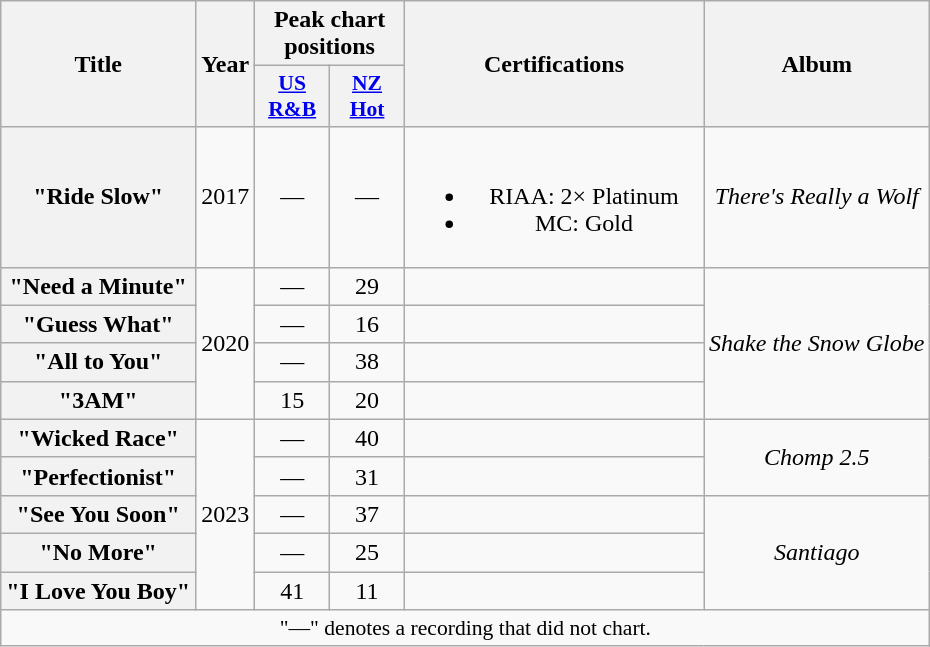<table class="wikitable plainrowheaders" style="text-align:center;">
<tr>
<th scope="col" rowspan="2">Title</th>
<th scope="col" rowspan="2">Year</th>
<th scope="col" colspan="2">Peak chart positions</th>
<th scope="col" rowspan="2" style="width:12em;">Certifications</th>
<th scope="col" rowspan="2">Album</th>
</tr>
<tr>
<th scope="col" style="width:3em;font-size:90%;"><a href='#'>US<br>R&B</a><br></th>
<th scope="col" style="width:3em;font-size:90%;"><a href='#'>NZ<br>Hot</a><br></th>
</tr>
<tr>
<th scope="row">"Ride Slow"</th>
<td>2017</td>
<td>—</td>
<td>—</td>
<td><br><ul><li>RIAA: 2× Platinum</li><li>MC: Gold</li></ul></td>
<td><em>There's Really a Wolf</em></td>
</tr>
<tr>
<th scope="row">"Need a Minute"</th>
<td rowspan="4">2020</td>
<td>—</td>
<td>29</td>
<td></td>
<td rowspan="4"><em>Shake the Snow Globe</em></td>
</tr>
<tr>
<th scope="row">"Guess What"<br></th>
<td>—</td>
<td>16</td>
<td></td>
</tr>
<tr>
<th scope="row">"All to You"<br></th>
<td>—</td>
<td>38</td>
<td></td>
</tr>
<tr>
<th scope="row">"3AM"<br></th>
<td>15</td>
<td>20</td>
<td></td>
</tr>
<tr>
<th scope="row">"Wicked Race"</th>
<td rowspan="5">2023</td>
<td>—</td>
<td>40</td>
<td></td>
<td rowspan="2"><em>Chomp 2.5</em></td>
</tr>
<tr>
<th scope="row">"Perfectionist"</th>
<td>—</td>
<td>31</td>
<td></td>
</tr>
<tr>
<th scope="row">"See You Soon"</th>
<td>—</td>
<td>37</td>
<td></td>
<td rowspan="3"><em>Santiago</em></td>
</tr>
<tr>
<th scope="row">"No More"</th>
<td>—</td>
<td>25</td>
<td></td>
</tr>
<tr>
<th scope="row">"I Love You Boy"</th>
<td>41</td>
<td>11</td>
<td></td>
</tr>
<tr>
<td colspan="6" style="font-size:90%">"—" denotes a recording that did not chart.</td>
</tr>
</table>
